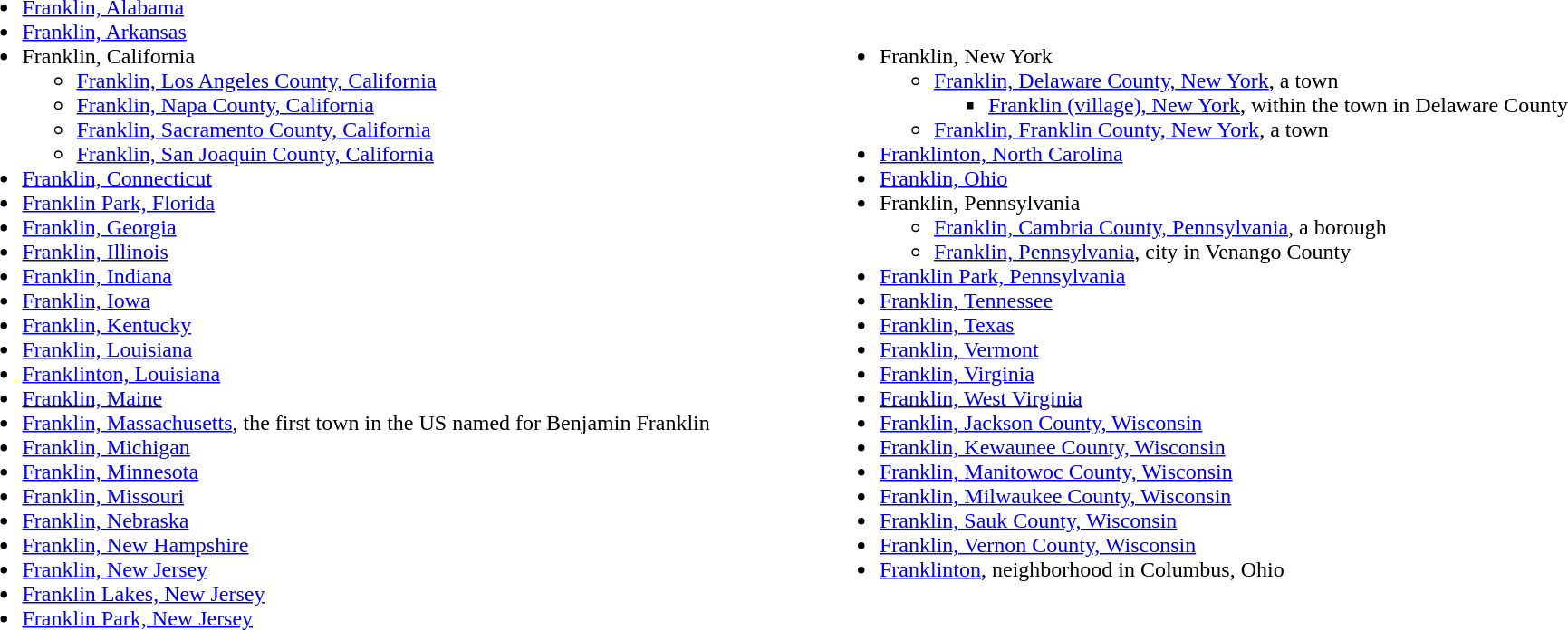<table width=100% >
<tr>
<td width=50%><br><ul><li><a href='#'>Franklin, Alabama</a></li><li><a href='#'>Franklin, Arkansas</a></li><li>Franklin, California<ul><li><a href='#'>Franklin, Los Angeles County, California</a></li><li><a href='#'>Franklin, Napa County, California</a></li><li><a href='#'>Franklin, Sacramento County, California</a></li><li><a href='#'>Franklin, San Joaquin County, California</a></li></ul></li><li><a href='#'>Franklin, Connecticut</a></li><li><a href='#'>Franklin Park, Florida</a></li><li><a href='#'>Franklin, Georgia</a></li><li><a href='#'>Franklin, Illinois</a></li><li><a href='#'>Franklin, Indiana</a></li><li><a href='#'>Franklin, Iowa</a></li><li><a href='#'>Franklin, Kentucky</a></li><li><a href='#'>Franklin, Louisiana</a></li><li><a href='#'>Franklinton, Louisiana</a></li><li><a href='#'>Franklin, Maine</a></li><li><a href='#'>Franklin, Massachusetts</a>, the first town in the US named for Benjamin Franklin</li><li><a href='#'>Franklin, Michigan</a></li><li><a href='#'>Franklin, Minnesota</a></li><li><a href='#'>Franklin, Missouri</a></li><li><a href='#'>Franklin, Nebraska</a></li><li><a href='#'>Franklin, New Hampshire</a></li><li><a href='#'>Franklin, New Jersey</a></li><li><a href='#'>Franklin Lakes, New Jersey</a></li><li><a href='#'>Franklin Park, New Jersey</a></li></ul></td>
<td width=50%><br><ul><li>Franklin, New York<ul><li><a href='#'>Franklin, Delaware County, New York</a>, a town<ul><li><a href='#'>Franklin (village), New York</a>, within the town in Delaware County</li></ul></li><li><a href='#'>Franklin, Franklin County, New York</a>, a town</li></ul></li><li><a href='#'>Franklinton, North Carolina</a></li><li><a href='#'>Franklin, Ohio</a></li><li>Franklin, Pennsylvania<ul><li><a href='#'>Franklin, Cambria County, Pennsylvania</a>, a borough</li><li><a href='#'>Franklin, Pennsylvania</a>, city in Venango County</li></ul></li><li><a href='#'>Franklin Park, Pennsylvania</a></li><li><a href='#'>Franklin, Tennessee</a></li><li><a href='#'>Franklin, Texas</a></li><li><a href='#'>Franklin, Vermont</a></li><li><a href='#'>Franklin, Virginia</a></li><li><a href='#'>Franklin, West Virginia</a></li><li><a href='#'>Franklin, Jackson County, Wisconsin</a></li><li><a href='#'>Franklin, Kewaunee County, Wisconsin</a></li><li><a href='#'>Franklin, Manitowoc County, Wisconsin</a></li><li><a href='#'>Franklin, Milwaukee County, Wisconsin</a></li><li><a href='#'>Franklin, Sauk County, Wisconsin</a></li><li><a href='#'>Franklin, Vernon County, Wisconsin</a></li><li><a href='#'>Franklinton</a>, neighborhood in Columbus, Ohio</li></ul></td>
</tr>
</table>
